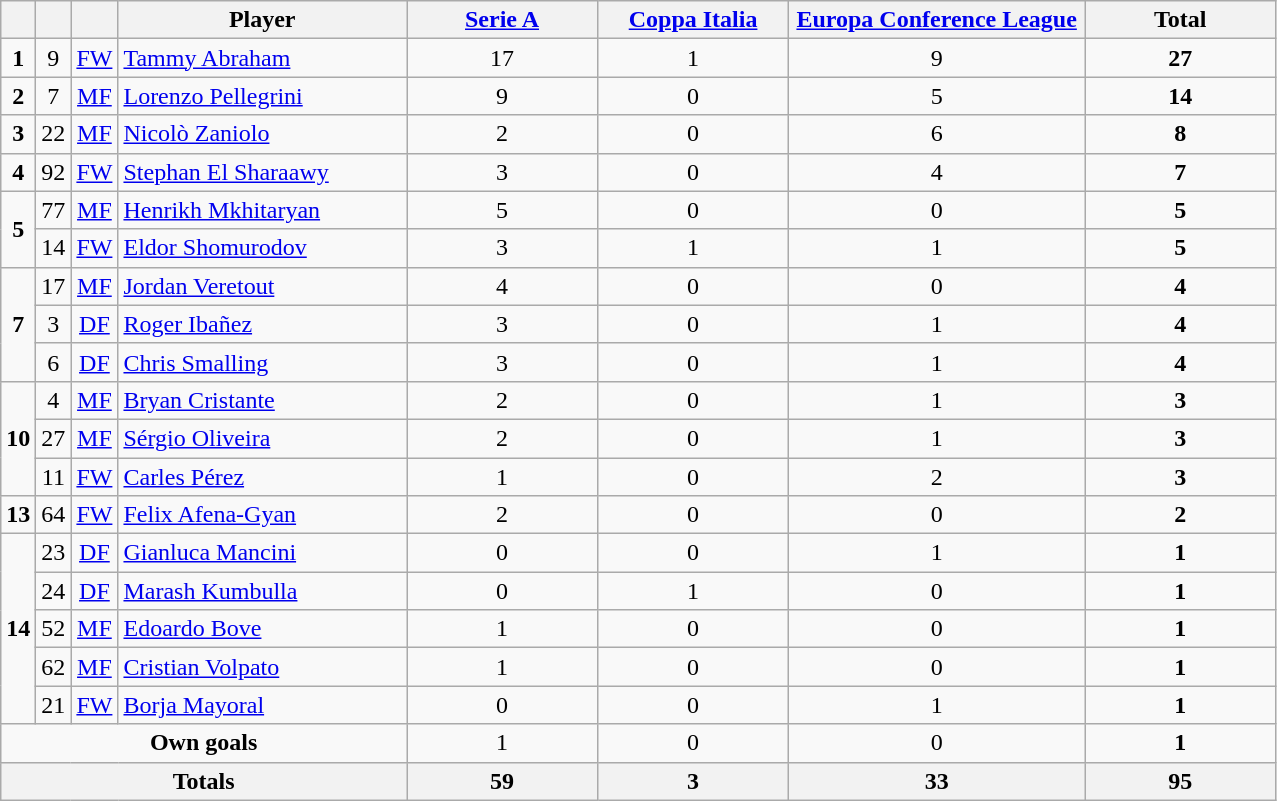<table class="wikitable" style="text-align:center">
<tr>
<th width=15></th>
<th width=15></th>
<th width=15></th>
<th width=185>Player</th>
<th width=120><a href='#'>Serie A</a></th>
<th width=120><a href='#'>Coppa Italia</a></th>
<th width=190><a href='#'>Europa Conference League</a></th>
<th width=120>Total</th>
</tr>
<tr>
<td><strong>1</strong></td>
<td>9</td>
<td><a href='#'>FW</a></td>
<td align=left> <a href='#'>Tammy Abraham</a></td>
<td>17</td>
<td>1</td>
<td>9</td>
<td><strong>27</strong></td>
</tr>
<tr>
<td><strong>2</strong></td>
<td>7</td>
<td><a href='#'>MF</a></td>
<td align=left> <a href='#'>Lorenzo Pellegrini</a></td>
<td>9</td>
<td>0</td>
<td>5</td>
<td><strong>14</strong></td>
</tr>
<tr>
<td><strong>3</strong></td>
<td>22</td>
<td><a href='#'>MF</a></td>
<td align="left"> <a href='#'>Nicolò Zaniolo</a></td>
<td>2</td>
<td>0</td>
<td>6</td>
<td><strong>8</strong></td>
</tr>
<tr>
<td><strong>4</strong></td>
<td>92</td>
<td><a href='#'>FW</a></td>
<td align=left> <a href='#'>Stephan El Sharaawy</a></td>
<td>3</td>
<td>0</td>
<td>4</td>
<td><strong>7</strong></td>
</tr>
<tr>
<td rowspan="2"><strong>5</strong></td>
<td>77</td>
<td><a href='#'>MF</a></td>
<td align="left"> <a href='#'>Henrikh Mkhitaryan</a></td>
<td>5</td>
<td>0</td>
<td>0</td>
<td><strong>5</strong></td>
</tr>
<tr>
<td>14</td>
<td><a href='#'>FW</a></td>
<td align="left"> <a href='#'>Eldor Shomurodov</a></td>
<td>3</td>
<td>1</td>
<td>1</td>
<td><strong>5</strong></td>
</tr>
<tr>
<td rowspan="3"><strong>7</strong></td>
<td>17</td>
<td><a href='#'>MF</a></td>
<td align="left"> <a href='#'>Jordan Veretout</a></td>
<td>4</td>
<td>0</td>
<td>0</td>
<td><strong>4</strong></td>
</tr>
<tr>
<td>3</td>
<td><a href='#'>DF</a></td>
<td align=left> <a href='#'>Roger Ibañez</a></td>
<td>3</td>
<td>0</td>
<td>1</td>
<td><strong>4</strong></td>
</tr>
<tr>
<td>6</td>
<td><a href='#'>DF</a></td>
<td align="left"> <a href='#'>Chris Smalling</a></td>
<td>3</td>
<td>0</td>
<td>1</td>
<td><strong>4</strong></td>
</tr>
<tr>
<td rowspan="3"><strong>10</strong></td>
<td>4</td>
<td><a href='#'>MF</a></td>
<td align="left"> <a href='#'>Bryan Cristante</a></td>
<td>2</td>
<td>0</td>
<td>1</td>
<td><strong>3</strong></td>
</tr>
<tr>
<td>27</td>
<td><a href='#'>MF</a></td>
<td align="left"> <a href='#'>Sérgio Oliveira</a></td>
<td>2</td>
<td>0</td>
<td>1</td>
<td><strong>3</strong></td>
</tr>
<tr>
<td>11</td>
<td><a href='#'>FW</a></td>
<td align="left"> <a href='#'>Carles Pérez</a></td>
<td>1</td>
<td>0</td>
<td>2</td>
<td><strong>3</strong></td>
</tr>
<tr>
<td><strong>13</strong></td>
<td>64</td>
<td><a href='#'>FW</a></td>
<td align=left> <a href='#'>Felix Afena-Gyan</a></td>
<td>2</td>
<td>0</td>
<td>0</td>
<td><strong>2</strong></td>
</tr>
<tr>
<td rowspan=5><strong>14</strong></td>
<td>23</td>
<td><a href='#'>DF</a></td>
<td align=left> <a href='#'>Gianluca Mancini</a></td>
<td>0</td>
<td>0</td>
<td>1</td>
<td><strong>1</strong></td>
</tr>
<tr>
<td>24</td>
<td><a href='#'>DF</a></td>
<td align=left> <a href='#'>Marash Kumbulla</a></td>
<td>0</td>
<td>1</td>
<td>0</td>
<td><strong>1</strong></td>
</tr>
<tr>
<td>52</td>
<td><a href='#'>MF</a></td>
<td align=left> <a href='#'>Edoardo Bove</a></td>
<td>1</td>
<td>0</td>
<td>0</td>
<td><strong>1</strong></td>
</tr>
<tr>
<td>62</td>
<td><a href='#'>MF</a></td>
<td align=left> <a href='#'>Cristian Volpato</a></td>
<td>1</td>
<td>0</td>
<td>0</td>
<td><strong>1</strong></td>
</tr>
<tr>
<td>21</td>
<td><a href='#'>FW</a></td>
<td align=left> <a href='#'>Borja Mayoral</a></td>
<td>0</td>
<td>0</td>
<td>1</td>
<td><strong>1</strong></td>
</tr>
<tr>
<td colspan=4><strong>Own goals</strong></td>
<td>1</td>
<td>0</td>
<td>0</td>
<td><strong>1</strong></td>
</tr>
<tr>
<th colspan=4>Totals</th>
<th><strong>59</strong></th>
<th>3</th>
<th>33</th>
<th><strong>95</strong></th>
</tr>
</table>
